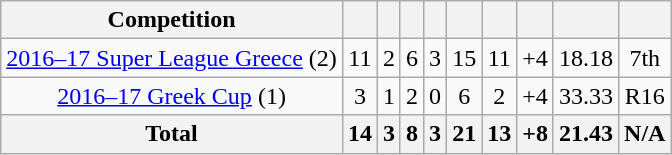<table class="wikitable" style="text-align:center">
<tr>
<th>Competition</th>
<th></th>
<th></th>
<th></th>
<th></th>
<th></th>
<th></th>
<th></th>
<th></th>
<th></th>
</tr>
<tr>
<td><a href='#'>2016–17 Super League Greece</a> (2)</td>
<td>11</td>
<td>2</td>
<td>6</td>
<td>3</td>
<td>15</td>
<td>11</td>
<td>+4</td>
<td>18.18</td>
<td>7th</td>
</tr>
<tr>
<td><a href='#'>2016–17 Greek Cup</a> (1)</td>
<td>3</td>
<td>1</td>
<td>2</td>
<td>0</td>
<td>6</td>
<td>2</td>
<td>+4</td>
<td>33.33</td>
<td>R16</td>
</tr>
<tr>
<th>Total</th>
<th>14</th>
<th>3</th>
<th>8</th>
<th>3</th>
<th>21</th>
<th>13</th>
<th>+8</th>
<th>21.43</th>
<th>N/A</th>
</tr>
</table>
